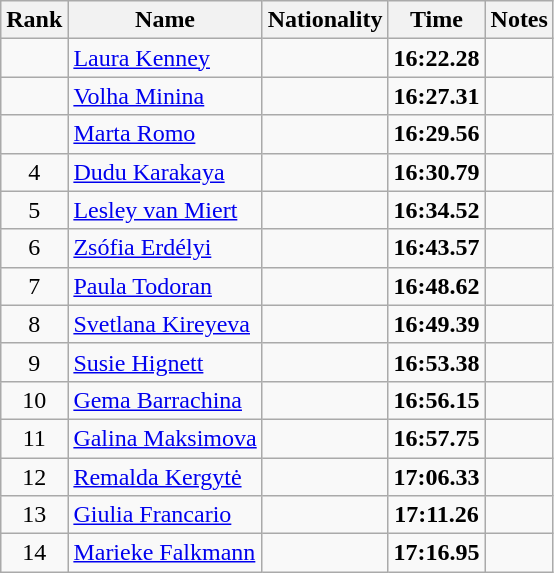<table class="wikitable sortable" style="text-align:center">
<tr>
<th>Rank</th>
<th>Name</th>
<th>Nationality</th>
<th>Time</th>
<th>Notes</th>
</tr>
<tr>
<td></td>
<td align=left><a href='#'>Laura Kenney</a></td>
<td align=left></td>
<td><strong>16:22.28</strong></td>
<td></td>
</tr>
<tr>
<td></td>
<td align=left><a href='#'>Volha Minina</a></td>
<td align=left></td>
<td><strong>16:27.31</strong></td>
<td></td>
</tr>
<tr>
<td></td>
<td align=left><a href='#'>Marta Romo</a></td>
<td align=left></td>
<td><strong>16:29.56</strong></td>
<td></td>
</tr>
<tr>
<td>4</td>
<td align=left><a href='#'>Dudu Karakaya</a></td>
<td align=left></td>
<td><strong>16:30.79</strong></td>
<td></td>
</tr>
<tr>
<td>5</td>
<td align=left><a href='#'>Lesley van Miert</a></td>
<td align=left></td>
<td><strong>16:34.52</strong></td>
<td></td>
</tr>
<tr>
<td>6</td>
<td align=left><a href='#'>Zsófia Erdélyi</a></td>
<td align=left></td>
<td><strong>16:43.57</strong></td>
<td></td>
</tr>
<tr>
<td>7</td>
<td align=left><a href='#'>Paula Todoran</a></td>
<td align=left></td>
<td><strong>16:48.62</strong></td>
<td></td>
</tr>
<tr>
<td>8</td>
<td align=left><a href='#'>Svetlana Kireyeva</a></td>
<td align=left></td>
<td><strong>16:49.39</strong></td>
<td></td>
</tr>
<tr>
<td>9</td>
<td align=left><a href='#'>Susie Hignett</a></td>
<td align=left></td>
<td><strong>16:53.38</strong></td>
<td></td>
</tr>
<tr>
<td>10</td>
<td align=left><a href='#'>Gema Barrachina</a></td>
<td align=left></td>
<td><strong>16:56.15</strong></td>
<td></td>
</tr>
<tr>
<td>11</td>
<td align=left><a href='#'>Galina Maksimova</a></td>
<td align=left></td>
<td><strong>16:57.75</strong></td>
<td></td>
</tr>
<tr>
<td>12</td>
<td align=left><a href='#'>Remalda Kergytė</a></td>
<td align=left></td>
<td><strong>17:06.33</strong></td>
<td></td>
</tr>
<tr>
<td>13</td>
<td align=left><a href='#'>Giulia Francario</a></td>
<td align=left></td>
<td><strong>17:11.26</strong></td>
<td></td>
</tr>
<tr>
<td>14</td>
<td align=left><a href='#'>Marieke Falkmann</a></td>
<td align=left></td>
<td><strong>17:16.95</strong></td>
<td></td>
</tr>
</table>
